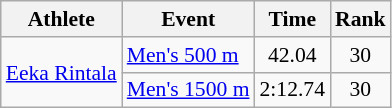<table class="wikitable" style="font-size:90%">
<tr>
<th>Athlete</th>
<th>Event</th>
<th>Time</th>
<th>Rank</th>
</tr>
<tr align="center">
<td align="left" rowspan=2><a href='#'>Eeka Rintala</a></td>
<td align=left><a href='#'>Men's 500 m</a></td>
<td>42.04</td>
<td>30</td>
</tr>
<tr align=center>
<td align=left><a href='#'>Men's 1500 m</a></td>
<td>2:12.74</td>
<td>30</td>
</tr>
</table>
